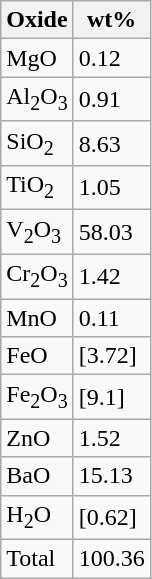<table class="wikitable">
<tr>
<th>Oxide</th>
<th>wt%</th>
</tr>
<tr>
<td>MgO</td>
<td>0.12</td>
</tr>
<tr>
<td>Al<sub>2</sub>O<sub>3</sub></td>
<td>0.91</td>
</tr>
<tr>
<td>SiO<sub>2</sub></td>
<td>8.63</td>
</tr>
<tr>
<td>TiO<sub>2</sub></td>
<td>1.05</td>
</tr>
<tr>
<td>V<sub>2</sub>O<sub>3</sub></td>
<td>58.03</td>
</tr>
<tr>
<td>Cr<sub>2</sub>O<sub>3</sub></td>
<td>1.42</td>
</tr>
<tr>
<td>MnO</td>
<td>0.11</td>
</tr>
<tr>
<td>FeO</td>
<td>[3.72]</td>
</tr>
<tr>
<td>Fe<sub>2</sub>O<sub>3</sub></td>
<td>[9.1]</td>
</tr>
<tr>
<td>ZnO</td>
<td>1.52</td>
</tr>
<tr>
<td>BaO</td>
<td>15.13</td>
</tr>
<tr>
<td>H<sub>2</sub>O</td>
<td>[0.62]</td>
</tr>
<tr>
<td>Total</td>
<td>100.36</td>
</tr>
</table>
